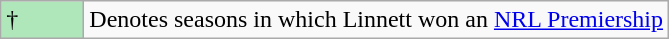<table class="wikitable">
<tr>
<td style="background:#afe6ba; width:3em;">†</td>
<td>Denotes seasons in which Linnett won an <a href='#'>NRL Premiership</a></td>
</tr>
</table>
